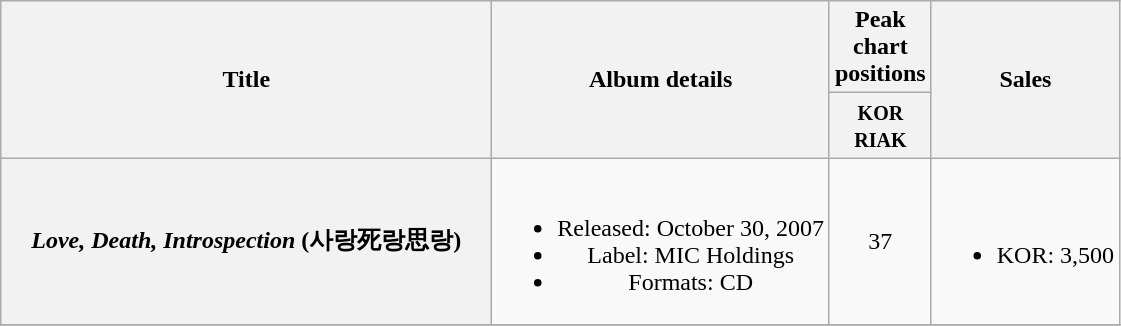<table class="wikitable plainrowheaders" style="text-align:center;">
<tr>
<th scope="col" rowspan="2" style="width:20em;">Title</th>
<th scope="col" rowspan="2">Album details</th>
<th scope="col" colspan="1">Peak chart positions</th>
<th scope="col" rowspan="2">Sales</th>
</tr>
<tr>
<th style="width:3em;"><small>KOR<br>RIAK</small><br></th>
</tr>
<tr>
<th scope="row"><em>Love, Death, Introspection</em> (사랑死랑思랑)</th>
<td><br><ul><li>Released: October 30, 2007</li><li>Label: MIC Holdings</li><li>Formats: CD</li></ul></td>
<td>37</td>
<td><br><ul><li>KOR: 3,500</li></ul></td>
</tr>
<tr>
</tr>
</table>
